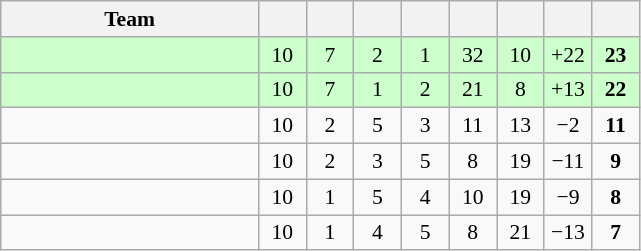<table class="wikitable" style="text-align: center; font-size: 90%;">
<tr>
<th width=165>Team</th>
<th width=25></th>
<th width=25></th>
<th width=25></th>
<th width=25></th>
<th width=25></th>
<th width=25></th>
<th width=25></th>
<th width=25></th>
</tr>
<tr style="background:#cfc;">
<td align=left></td>
<td>10</td>
<td>7</td>
<td>2</td>
<td>1</td>
<td>32</td>
<td>10</td>
<td>+22</td>
<td><strong>23</strong></td>
</tr>
<tr style="background:#cfc;">
<td align=left></td>
<td>10</td>
<td>7</td>
<td>1</td>
<td>2</td>
<td>21</td>
<td>8</td>
<td>+13</td>
<td><strong>22</strong></td>
</tr>
<tr>
<td align=left></td>
<td>10</td>
<td>2</td>
<td>5</td>
<td>3</td>
<td>11</td>
<td>13</td>
<td>−2</td>
<td><strong>11</strong></td>
</tr>
<tr>
<td align=left></td>
<td>10</td>
<td>2</td>
<td>3</td>
<td>5</td>
<td>8</td>
<td>19</td>
<td>−11</td>
<td><strong>9</strong></td>
</tr>
<tr>
<td align=left></td>
<td>10</td>
<td>1</td>
<td>5</td>
<td>4</td>
<td>10</td>
<td>19</td>
<td>−9</td>
<td><strong>8</strong></td>
</tr>
<tr>
<td align=left></td>
<td>10</td>
<td>1</td>
<td>4</td>
<td>5</td>
<td>8</td>
<td>21</td>
<td>−13</td>
<td><strong>7</strong></td>
</tr>
</table>
